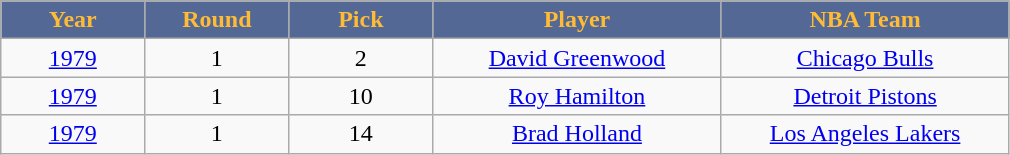<table class="wikitable sortable sortable">
<tr>
<th style="background:#536895; color:#febb36; width:10%;">Year</th>
<th style="background:#536895; color:#febb36; width:10%;">Round</th>
<th style="background:#536895; color:#febb36; width:10%;">Pick</th>
<th style="background:#536895; color:#febb36; width:20%;">Player</th>
<th style="background:#536895; color:#febb36; width:20%;">NBA Team</th>
</tr>
<tr style="text-align: center">
<td><a href='#'>1979</a></td>
<td>1</td>
<td>2</td>
<td><a href='#'>David Greenwood</a></td>
<td><a href='#'>Chicago Bulls</a></td>
</tr>
<tr style="text-align: center">
<td><a href='#'>1979</a></td>
<td>1</td>
<td>10</td>
<td><a href='#'>Roy Hamilton</a></td>
<td><a href='#'>Detroit Pistons</a></td>
</tr>
<tr style="text-align: center">
<td><a href='#'>1979</a></td>
<td>1</td>
<td>14</td>
<td><a href='#'>Brad Holland</a></td>
<td><a href='#'>Los Angeles Lakers</a></td>
</tr>
</table>
